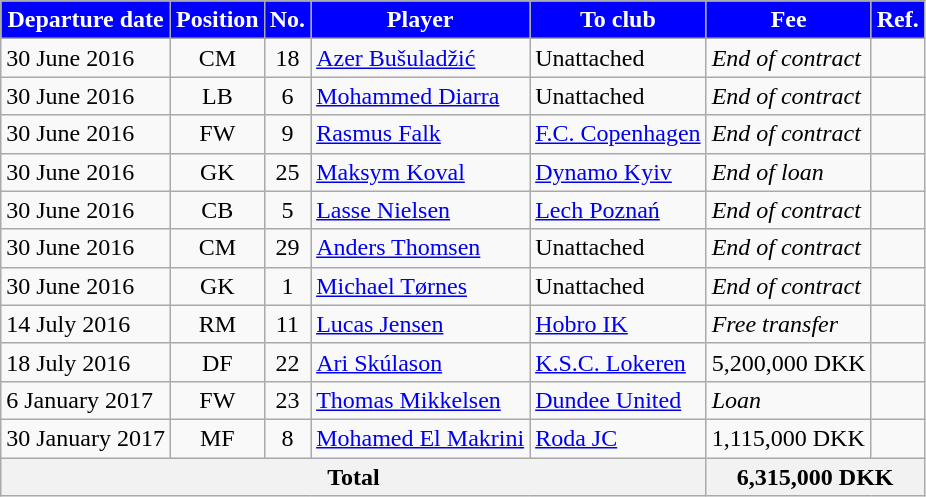<table class="wikitable sortable">
<tr>
<th style="background:#0000ff; color:white;"><strong>Departure date</strong></th>
<th style="background:#0000ff; color:white;"><strong>Position</strong></th>
<th style="background:#0000ff; color:white;"><strong>No.</strong></th>
<th style="background:#0000ff; color:white;"><strong>Player</strong></th>
<th style="background:#0000ff; color:white;"><strong>To club</strong></th>
<th style="background:#0000ff; color:white;"><strong>Fee</strong></th>
<th style="background:#0000ff; color:white;"><strong>Ref.</strong></th>
</tr>
<tr>
<td>30 June 2016</td>
<td style="text-align:center;">CM</td>
<td style="text-align:center;">18</td>
<td style="text-align:left;"> <a href='#'>Azer Bušuladžić</a></td>
<td style="text-align:left;">Unattached</td>
<td><em>End of contract</em></td>
<td></td>
</tr>
<tr>
<td>30 June 2016</td>
<td style="text-align:center;">LB</td>
<td style="text-align:center;">6</td>
<td style="text-align:left;"> <a href='#'>Mohammed Diarra</a></td>
<td style="text-align:left;">Unattached</td>
<td><em>End of contract</em></td>
<td></td>
</tr>
<tr>
<td>30 June 2016</td>
<td style="text-align:center;">FW</td>
<td style="text-align:center;">9</td>
<td style="text-align:left;"> <a href='#'>Rasmus Falk</a></td>
<td style="text-align:left;"> <a href='#'>F.C. Copenhagen</a></td>
<td><em>End of contract</em></td>
<td></td>
</tr>
<tr>
<td>30 June 2016</td>
<td style="text-align:center;">GK</td>
<td style="text-align:center;">25</td>
<td style="text-align:left;"> <a href='#'>Maksym Koval</a></td>
<td style="text-align:left;"> <a href='#'>Dynamo Kyiv</a></td>
<td><em>End of loan</em></td>
<td></td>
</tr>
<tr>
<td>30 June 2016</td>
<td style="text-align:center;">CB</td>
<td style="text-align:center;">5</td>
<td style="text-align:left;"> <a href='#'>Lasse Nielsen</a></td>
<td style="text-align:left;"> <a href='#'>Lech Poznań</a></td>
<td><em>End of contract</em></td>
<td></td>
</tr>
<tr>
<td>30 June 2016</td>
<td style="text-align:center;">CM</td>
<td style="text-align:center;">29</td>
<td style="text-align:left;"> <a href='#'>Anders Thomsen</a></td>
<td style="text-align:left;">Unattached</td>
<td><em>End of contract</em></td>
<td></td>
</tr>
<tr>
<td>30 June 2016</td>
<td style="text-align:center;">GK</td>
<td style="text-align:center;">1</td>
<td style="text-align:left;"> <a href='#'>Michael Tørnes</a></td>
<td style="text-align:left;">Unattached</td>
<td><em>End of contract</em></td>
<td></td>
</tr>
<tr>
<td>14 July 2016</td>
<td style="text-align:center;">RM</td>
<td style="text-align:center;">11</td>
<td style="text-align:left;"> <a href='#'>Lucas Jensen</a></td>
<td style="text-align:left;"> <a href='#'>Hobro IK</a></td>
<td><em>Free transfer</em></td>
<td></td>
</tr>
<tr>
<td>18 July 2016</td>
<td style="text-align:center;">DF</td>
<td style="text-align:center;">22</td>
<td style="text-align:left;"> <a href='#'>Ari Skúlason</a></td>
<td style="text-align:left;"> <a href='#'>K.S.C. Lokeren</a></td>
<td>5,200,000 DKK</td>
<td></td>
</tr>
<tr>
<td>6 January 2017</td>
<td style="text-align:center;">FW</td>
<td style="text-align:center;">23</td>
<td style="text-align:left;"> <a href='#'>Thomas Mikkelsen</a></td>
<td style="text-align:left;"> <a href='#'>Dundee United</a></td>
<td><em>Loan</em></td>
<td></td>
</tr>
<tr>
<td>30 January 2017</td>
<td style="text-align:center;">MF</td>
<td style="text-align:center;">8</td>
<td style="text-align:left;"> <a href='#'>Mohamed El Makrini</a></td>
<td style="text-align:left;"> <a href='#'>Roda JC</a></td>
<td>1,115,000 DKK</td>
<td></td>
</tr>
<tr>
<th colspan="5">Total</th>
<th colspan="2">6,315,000 DKK</th>
</tr>
</table>
